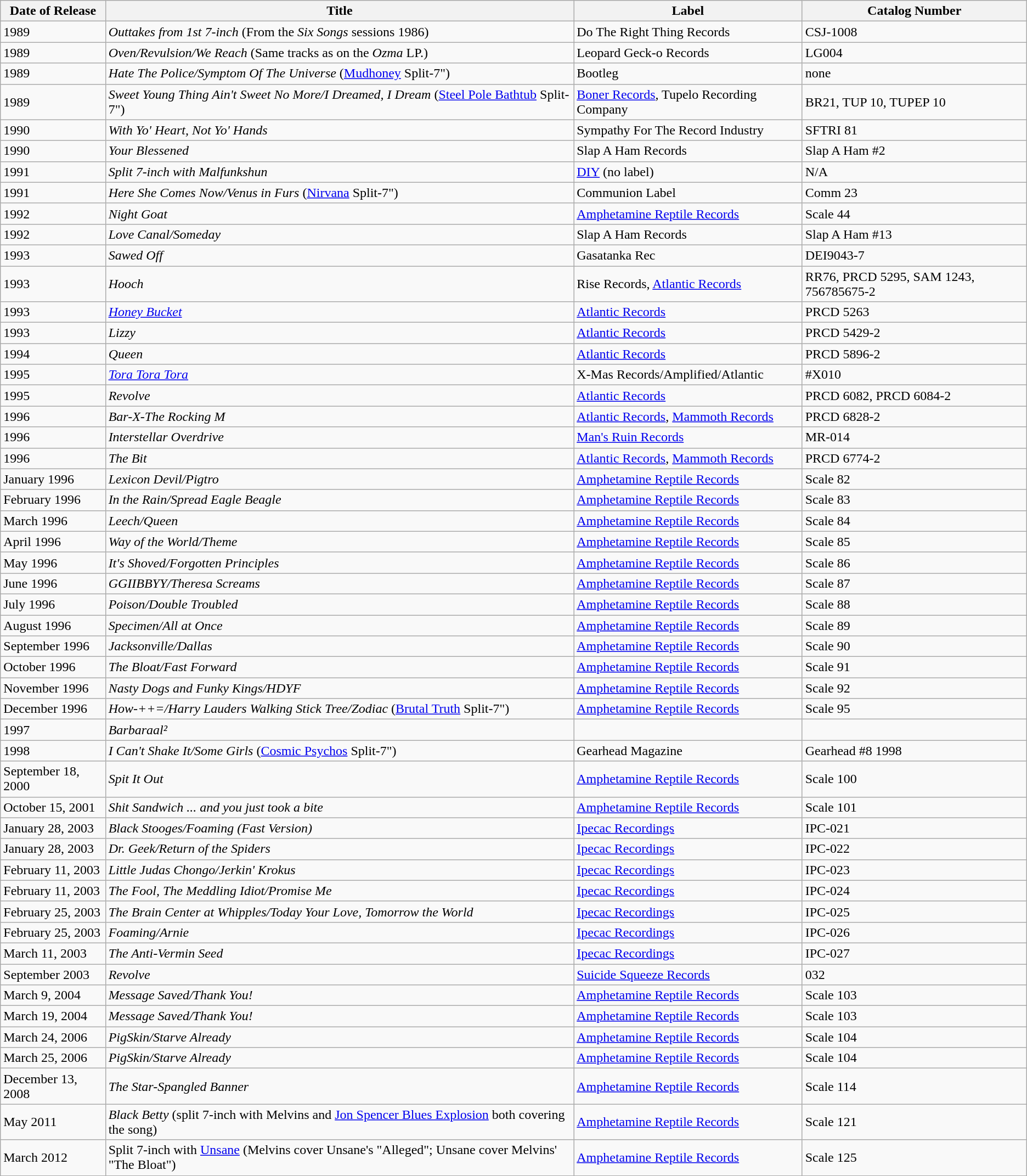<table class="wikitable">
<tr>
<th>Date of Release</th>
<th>Title</th>
<th>Label</th>
<th>Catalog Number</th>
</tr>
<tr>
<td>1989</td>
<td><em>Outtakes from 1st 7-inch</em> (From the <em>Six Songs</em> sessions 1986)</td>
<td>Do The Right Thing Records</td>
<td>CSJ-1008</td>
</tr>
<tr>
<td>1989</td>
<td><em>Oven/Revulsion/We Reach</em> (Same tracks as on  the <em>Ozma</em> LP.)</td>
<td>Leopard Geck-o Records</td>
<td>LG004</td>
</tr>
<tr>
<td>1989</td>
<td><em>Hate The Police/Symptom Of The Universe</em> (<a href='#'>Mudhoney</a> Split-7")</td>
<td>Bootleg</td>
<td>none</td>
</tr>
<tr>
<td>1989</td>
<td><em>Sweet Young Thing Ain't Sweet No More/I Dreamed, I Dream</em> (<a href='#'>Steel Pole Bathtub</a> Split-7")</td>
<td><a href='#'>Boner Records</a>, Tupelo Recording Company</td>
<td>BR21, TUP 10, TUPEP 10</td>
</tr>
<tr>
<td>1990</td>
<td><em>With Yo' Heart, Not Yo' Hands</em></td>
<td>Sympathy For The Record Industry</td>
<td>SFTRI 81</td>
</tr>
<tr>
<td>1990</td>
<td><em>Your Blessened</em></td>
<td>Slap A Ham Records</td>
<td>Slap A Ham #2</td>
</tr>
<tr>
<td>1991</td>
<td><em>Split 7-inch with Malfunkshun</em></td>
<td><a href='#'>DIY</a> (no label)</td>
<td>N/A</td>
</tr>
<tr>
<td>1991</td>
<td><em>Here She Comes Now/Venus in Furs</em> (<a href='#'>Nirvana</a> Split-7")</td>
<td>Communion Label</td>
<td>Comm 23</td>
</tr>
<tr>
<td>1992</td>
<td><em>Night Goat</em></td>
<td><a href='#'>Amphetamine Reptile Records</a></td>
<td>Scale 44</td>
</tr>
<tr>
<td>1992</td>
<td><em>Love Canal/Someday</em></td>
<td>Slap A Ham Records</td>
<td>Slap A Ham #13</td>
</tr>
<tr>
<td>1993</td>
<td><em>Sawed Off</em></td>
<td>Gasatanka Rec</td>
<td>DEI9043-7</td>
</tr>
<tr>
<td>1993</td>
<td><em>Hooch</em></td>
<td>Rise Records, <a href='#'>Atlantic Records</a></td>
<td>RR76, PRCD 5295, SAM 1243, 756785675-2</td>
</tr>
<tr>
<td>1993</td>
<td><em><a href='#'>Honey Bucket</a></em></td>
<td><a href='#'>Atlantic Records</a></td>
<td>PRCD 5263</td>
</tr>
<tr>
<td>1993</td>
<td><em>Lizzy</em></td>
<td><a href='#'>Atlantic Records</a></td>
<td>PRCD 5429-2</td>
</tr>
<tr>
<td>1994</td>
<td><em>Queen</em></td>
<td><a href='#'>Atlantic Records</a></td>
<td>PRCD 5896-2</td>
</tr>
<tr>
<td>1995</td>
<td><em><a href='#'>Tora Tora Tora</a></em></td>
<td>X-Mas Records/Amplified/Atlantic</td>
<td>#X010</td>
</tr>
<tr>
<td>1995</td>
<td><em>Revolve</em></td>
<td><a href='#'>Atlantic Records</a></td>
<td>PRCD 6082, PRCD 6084-2</td>
</tr>
<tr>
<td>1996</td>
<td><em>Bar-X-The Rocking M</em></td>
<td><a href='#'>Atlantic Records</a>, <a href='#'>Mammoth Records</a></td>
<td>PRCD 6828-2</td>
</tr>
<tr>
<td>1996</td>
<td><em>Interstellar Overdrive</em></td>
<td><a href='#'>Man's Ruin Records</a></td>
<td>MR-014</td>
</tr>
<tr>
<td>1996</td>
<td><em>The Bit</em></td>
<td><a href='#'>Atlantic Records</a>, <a href='#'>Mammoth Records</a></td>
<td>PRCD 6774-2</td>
</tr>
<tr>
<td>January 1996</td>
<td><em>Lexicon Devil/Pigtro</em></td>
<td><a href='#'>Amphetamine Reptile Records</a></td>
<td>Scale 82</td>
</tr>
<tr>
<td>February 1996</td>
<td><em>In the Rain/Spread Eagle Beagle</em></td>
<td><a href='#'>Amphetamine Reptile Records</a></td>
<td>Scale 83</td>
</tr>
<tr>
<td>March 1996</td>
<td><em>Leech/Queen</em></td>
<td><a href='#'>Amphetamine Reptile Records</a></td>
<td>Scale 84</td>
</tr>
<tr>
<td>April 1996</td>
<td><em>Way of the World/Theme</em></td>
<td><a href='#'>Amphetamine Reptile Records</a></td>
<td>Scale 85</td>
</tr>
<tr>
<td>May 1996</td>
<td><em>It's Shoved/Forgotten Principles</em></td>
<td><a href='#'>Amphetamine Reptile Records</a></td>
<td>Scale 86</td>
</tr>
<tr>
<td>June 1996</td>
<td><em>GGIIBBYY/Theresa Screams</em></td>
<td><a href='#'>Amphetamine Reptile Records</a></td>
<td>Scale 87</td>
</tr>
<tr>
<td>July 1996</td>
<td><em>Poison/Double Troubled</em></td>
<td><a href='#'>Amphetamine Reptile Records</a></td>
<td>Scale 88</td>
</tr>
<tr>
<td>August 1996</td>
<td><em>Specimen/All at Once</em></td>
<td><a href='#'>Amphetamine Reptile Records</a></td>
<td>Scale 89</td>
</tr>
<tr>
<td>September 1996</td>
<td><em>Jacksonville/Dallas</em></td>
<td><a href='#'>Amphetamine Reptile Records</a></td>
<td>Scale 90</td>
</tr>
<tr>
<td>October 1996</td>
<td><em>The Bloat/Fast Forward</em></td>
<td><a href='#'>Amphetamine Reptile Records</a></td>
<td>Scale 91</td>
</tr>
<tr>
<td>November 1996</td>
<td><em>Nasty Dogs and Funky Kings/HDYF</em></td>
<td><a href='#'>Amphetamine Reptile Records</a></td>
<td>Scale 92</td>
</tr>
<tr>
<td>December 1996</td>
<td><em>How-++=/Harry Lauders Walking Stick Tree/Zodiac</em> (<a href='#'>Brutal Truth</a> Split-7")</td>
<td><a href='#'>Amphetamine Reptile Records</a></td>
<td>Scale 95</td>
</tr>
<tr>
<td>1997</td>
<td><em>Barbaraal²</em></td>
<td></td>
<td></td>
</tr>
<tr>
<td>1998</td>
<td><em>I Can't Shake It/Some Girls</em> (<a href='#'>Cosmic Psychos</a> Split-7")</td>
<td>Gearhead Magazine</td>
<td>Gearhead #8 1998</td>
</tr>
<tr>
<td>September 18, 2000</td>
<td><em>Spit It Out</em></td>
<td><a href='#'>Amphetamine Reptile Records</a></td>
<td>Scale 100</td>
</tr>
<tr>
<td>October 15, 2001</td>
<td><em>Shit Sandwich ... and you just took a bite</em></td>
<td><a href='#'>Amphetamine Reptile Records</a></td>
<td>Scale 101</td>
</tr>
<tr>
<td>January 28, 2003</td>
<td><em>Black Stooges/Foaming (Fast Version)</em></td>
<td><a href='#'>Ipecac Recordings</a></td>
<td>IPC-021</td>
</tr>
<tr>
<td>January 28, 2003</td>
<td><em>Dr. Geek/Return of the Spiders</em></td>
<td><a href='#'>Ipecac Recordings</a></td>
<td>IPC-022</td>
</tr>
<tr>
<td>February 11, 2003</td>
<td><em>Little Judas Chongo/Jerkin' Krokus</em></td>
<td><a href='#'>Ipecac Recordings</a></td>
<td>IPC-023</td>
</tr>
<tr>
<td>February 11, 2003</td>
<td><em>The Fool, The Meddling Idiot/Promise Me</em></td>
<td><a href='#'>Ipecac Recordings</a></td>
<td>IPC-024</td>
</tr>
<tr>
<td>February 25, 2003</td>
<td><em>The Brain Center at Whipples/Today Your Love, Tomorrow the World</em></td>
<td><a href='#'>Ipecac Recordings</a></td>
<td>IPC-025</td>
</tr>
<tr>
<td>February 25, 2003</td>
<td><em>Foaming/Arnie</em></td>
<td><a href='#'>Ipecac Recordings</a></td>
<td>IPC-026</td>
</tr>
<tr>
<td>March 11, 2003</td>
<td><em>The Anti-Vermin Seed</em></td>
<td><a href='#'>Ipecac Recordings</a></td>
<td>IPC-027</td>
</tr>
<tr>
<td>September 2003</td>
<td><em>Revolve</em></td>
<td><a href='#'>Suicide Squeeze Records</a></td>
<td>032</td>
</tr>
<tr>
<td>March 9, 2004</td>
<td><em>Message Saved/Thank You!</em></td>
<td><a href='#'>Amphetamine Reptile Records</a></td>
<td>Scale 103</td>
</tr>
<tr>
<td>March 19, 2004</td>
<td><em>Message Saved/Thank You!</em></td>
<td><a href='#'>Amphetamine Reptile Records</a></td>
<td>Scale 103</td>
</tr>
<tr>
<td>March 24, 2006</td>
<td><em>PigSkin/Starve Already</em></td>
<td><a href='#'>Amphetamine Reptile Records</a></td>
<td>Scale 104</td>
</tr>
<tr>
<td>March 25, 2006</td>
<td><em>PigSkin/Starve Already</em></td>
<td><a href='#'>Amphetamine Reptile Records</a></td>
<td>Scale 104</td>
</tr>
<tr>
<td>December 13, 2008</td>
<td><em>The Star-Spangled Banner</em></td>
<td><a href='#'>Amphetamine Reptile Records</a></td>
<td>Scale 114</td>
</tr>
<tr>
<td>May 2011</td>
<td><em>Black Betty</em> (split 7-inch with Melvins and <a href='#'>Jon Spencer Blues Explosion</a> both covering the song)</td>
<td><a href='#'>Amphetamine Reptile Records</a></td>
<td>Scale 121</td>
</tr>
<tr>
<td>March 2012</td>
<td>Split 7-inch with <a href='#'>Unsane</a> (Melvins cover Unsane's "Alleged"; Unsane cover Melvins' "The Bloat")</td>
<td><a href='#'>Amphetamine Reptile Records</a></td>
<td>Scale 125</td>
</tr>
<tr>
</tr>
</table>
